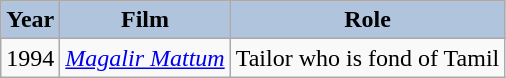<table class="wikitable">
<tr style="text-align:center;">
<th style="background:#B0C4DE;">Year</th>
<th style="background:#B0C4DE;">Film</th>
<th style="background:#B0C4DE;">Role</th>
</tr>
<tr>
<td>1994</td>
<td><em><a href='#'>Magalir Mattum</a></em></td>
<td>Tailor who is fond of Tamil</td>
</tr>
</table>
